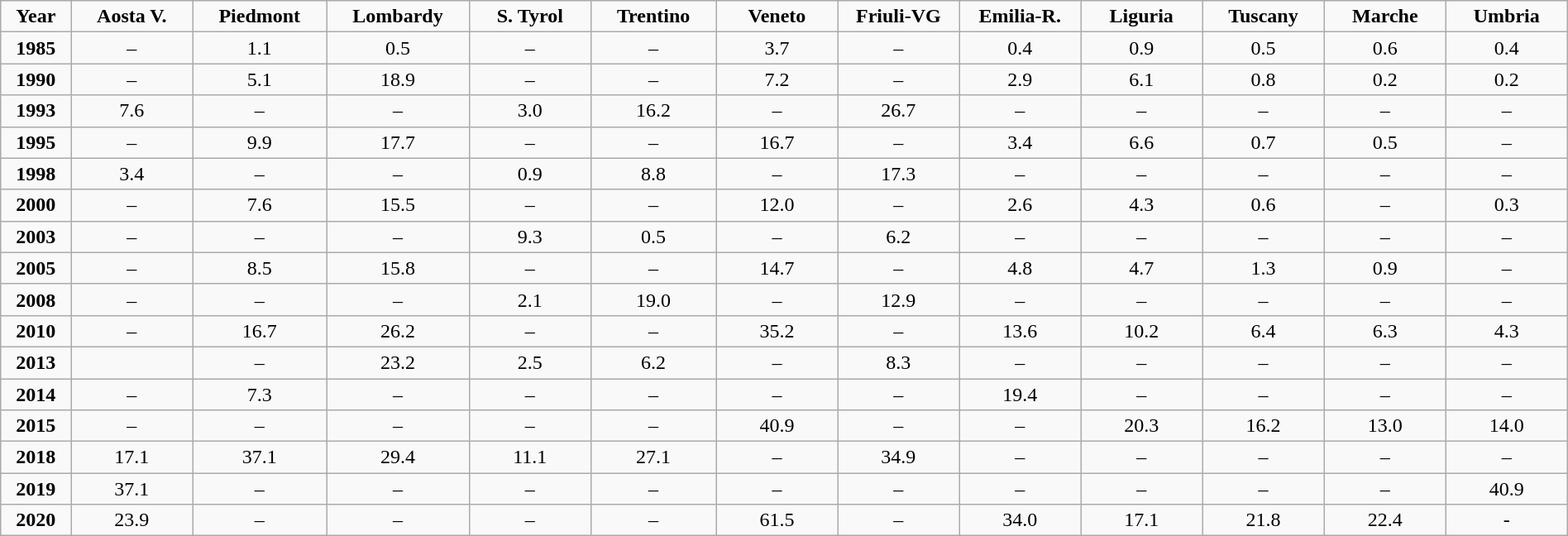<table class="wikitable" style="text-align:center; width:100%">
<tr>
<td style="width:2.5%;"><strong>Year</strong></td>
<td style="width:5%"><strong>Aosta V.</strong></td>
<td style="width:5%"><strong>Piedmont</strong></td>
<td style="width:5%"><strong>Lombardy</strong></td>
<td style="width:5%"><strong>S. Tyrol</strong></td>
<td style="width:5%"><strong>Trentino</strong></td>
<td style="width:5%"><strong>Veneto</strong></td>
<td style="width:5%"><strong>Friuli-VG</strong></td>
<td style="width:5%"><strong>Emilia-R.</strong></td>
<td style="width:5%"><strong>Liguria</strong></td>
<td style="width:5%"><strong>Tuscany</strong></td>
<td style="width:5%"><strong>Marche</strong></td>
<td style="width:5%"><strong>Umbria</strong></td>
</tr>
<tr>
<td><strong>1985</strong></td>
<td>–</td>
<td>1.1</td>
<td>0.5</td>
<td>–</td>
<td>–</td>
<td>3.7</td>
<td>–</td>
<td>0.4</td>
<td>0.9</td>
<td>0.5</td>
<td>0.6</td>
<td>0.4</td>
</tr>
<tr>
<td><strong>1990</strong></td>
<td>–</td>
<td>5.1</td>
<td>18.9</td>
<td>–</td>
<td>–</td>
<td>7.2</td>
<td>–</td>
<td>2.9</td>
<td>6.1</td>
<td>0.8</td>
<td>0.2</td>
<td>0.2</td>
</tr>
<tr>
<td><strong>1993</strong></td>
<td>7.6</td>
<td>–</td>
<td>–</td>
<td>3.0</td>
<td>16.2</td>
<td>–</td>
<td>26.7</td>
<td>–</td>
<td>–</td>
<td>–</td>
<td>–</td>
<td>–</td>
</tr>
<tr>
<td><strong>1995</strong></td>
<td>–</td>
<td>9.9</td>
<td>17.7</td>
<td>–</td>
<td>–</td>
<td>16.7</td>
<td>–</td>
<td>3.4</td>
<td>6.6</td>
<td>0.7</td>
<td>0.5</td>
<td>–</td>
</tr>
<tr>
<td><strong>1998</strong></td>
<td>3.4</td>
<td>–</td>
<td>–</td>
<td>0.9</td>
<td>8.8</td>
<td>–</td>
<td>17.3</td>
<td>–</td>
<td>–</td>
<td>–</td>
<td>–</td>
<td>–</td>
</tr>
<tr>
<td><strong>2000</strong></td>
<td>–</td>
<td>7.6</td>
<td>15.5</td>
<td>–</td>
<td>–</td>
<td>12.0</td>
<td>–</td>
<td>2.6</td>
<td>4.3</td>
<td>0.6</td>
<td>–</td>
<td>0.3</td>
</tr>
<tr>
<td><strong>2003</strong></td>
<td>–</td>
<td>–</td>
<td>–</td>
<td>9.3</td>
<td>0.5</td>
<td>–</td>
<td>6.2</td>
<td>–</td>
<td>–</td>
<td>–</td>
<td>–</td>
<td>–</td>
</tr>
<tr>
<td><strong>2005</strong></td>
<td>–</td>
<td>8.5</td>
<td>15.8</td>
<td>–</td>
<td>–</td>
<td>14.7</td>
<td>–</td>
<td>4.8</td>
<td>4.7</td>
<td>1.3</td>
<td>0.9</td>
<td>–</td>
</tr>
<tr>
<td><strong>2008</strong></td>
<td>–</td>
<td>–</td>
<td>–</td>
<td>2.1</td>
<td>19.0</td>
<td>–</td>
<td>12.9</td>
<td>–</td>
<td>–</td>
<td>–</td>
<td>–</td>
<td>–</td>
</tr>
<tr>
<td><strong>2010</strong></td>
<td>–</td>
<td>16.7</td>
<td>26.2</td>
<td>–</td>
<td>–</td>
<td>35.2</td>
<td>–</td>
<td>13.6</td>
<td>10.2</td>
<td>6.4</td>
<td>6.3</td>
<td>4.3</td>
</tr>
<tr>
<td><strong>2013</strong></td>
<td></td>
<td>–</td>
<td>23.2</td>
<td>2.5</td>
<td>6.2</td>
<td>–</td>
<td>8.3</td>
<td>–</td>
<td>–</td>
<td>–</td>
<td>–</td>
<td>–</td>
</tr>
<tr>
<td><strong>2014</strong></td>
<td>–</td>
<td>7.3</td>
<td>–</td>
<td>–</td>
<td>–</td>
<td>–</td>
<td>–</td>
<td>19.4</td>
<td>–</td>
<td>–</td>
<td>–</td>
<td>–</td>
</tr>
<tr>
<td><strong>2015</strong></td>
<td>–</td>
<td>–</td>
<td>–</td>
<td>–</td>
<td>–</td>
<td>40.9</td>
<td>–</td>
<td>–</td>
<td>20.3</td>
<td>16.2</td>
<td>13.0</td>
<td>14.0</td>
</tr>
<tr>
<td><strong>2018</strong></td>
<td>17.1</td>
<td>37.1</td>
<td>29.4</td>
<td>11.1</td>
<td>27.1</td>
<td>–</td>
<td>34.9</td>
<td>–</td>
<td>–</td>
<td>–</td>
<td>–</td>
<td>–</td>
</tr>
<tr>
<td><strong>2019</strong></td>
<td>37.1</td>
<td>–</td>
<td>–</td>
<td>–</td>
<td>–</td>
<td>–</td>
<td>–</td>
<td>–</td>
<td>–</td>
<td>–</td>
<td>–</td>
<td>40.9</td>
</tr>
<tr>
<td><strong>2020</strong></td>
<td>23.9</td>
<td>–</td>
<td>–</td>
<td>–</td>
<td>–</td>
<td>61.5</td>
<td>–</td>
<td>34.0</td>
<td>17.1</td>
<td>21.8</td>
<td>22.4</td>
<td>-</td>
</tr>
</table>
